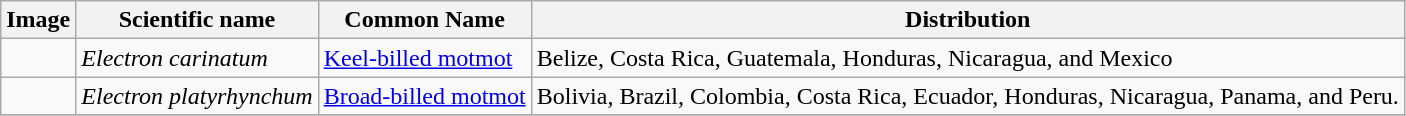<table class="wikitable">
<tr>
<th>Image</th>
<th>Scientific name</th>
<th>Common Name</th>
<th>Distribution</th>
</tr>
<tr>
<td></td>
<td><em>Electron carinatum</em></td>
<td><a href='#'>Keel-billed motmot</a></td>
<td>Belize, Costa Rica, Guatemala, Honduras, Nicaragua, and Mexico</td>
</tr>
<tr>
<td></td>
<td><em>Electron platyrhynchum</em></td>
<td><a href='#'>Broad-billed motmot</a></td>
<td>Bolivia, Brazil, Colombia, Costa Rica, Ecuador, Honduras, Nicaragua, Panama, and Peru.</td>
</tr>
<tr>
</tr>
</table>
